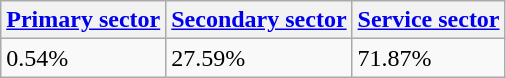<table class="wikitable">
<tr>
<th><a href='#'>Primary sector</a></th>
<th><a href='#'>Secondary sector</a></th>
<th><a href='#'>Service sector</a></th>
</tr>
<tr>
<td>0.54%</td>
<td>27.59%</td>
<td>71.87%</td>
</tr>
</table>
